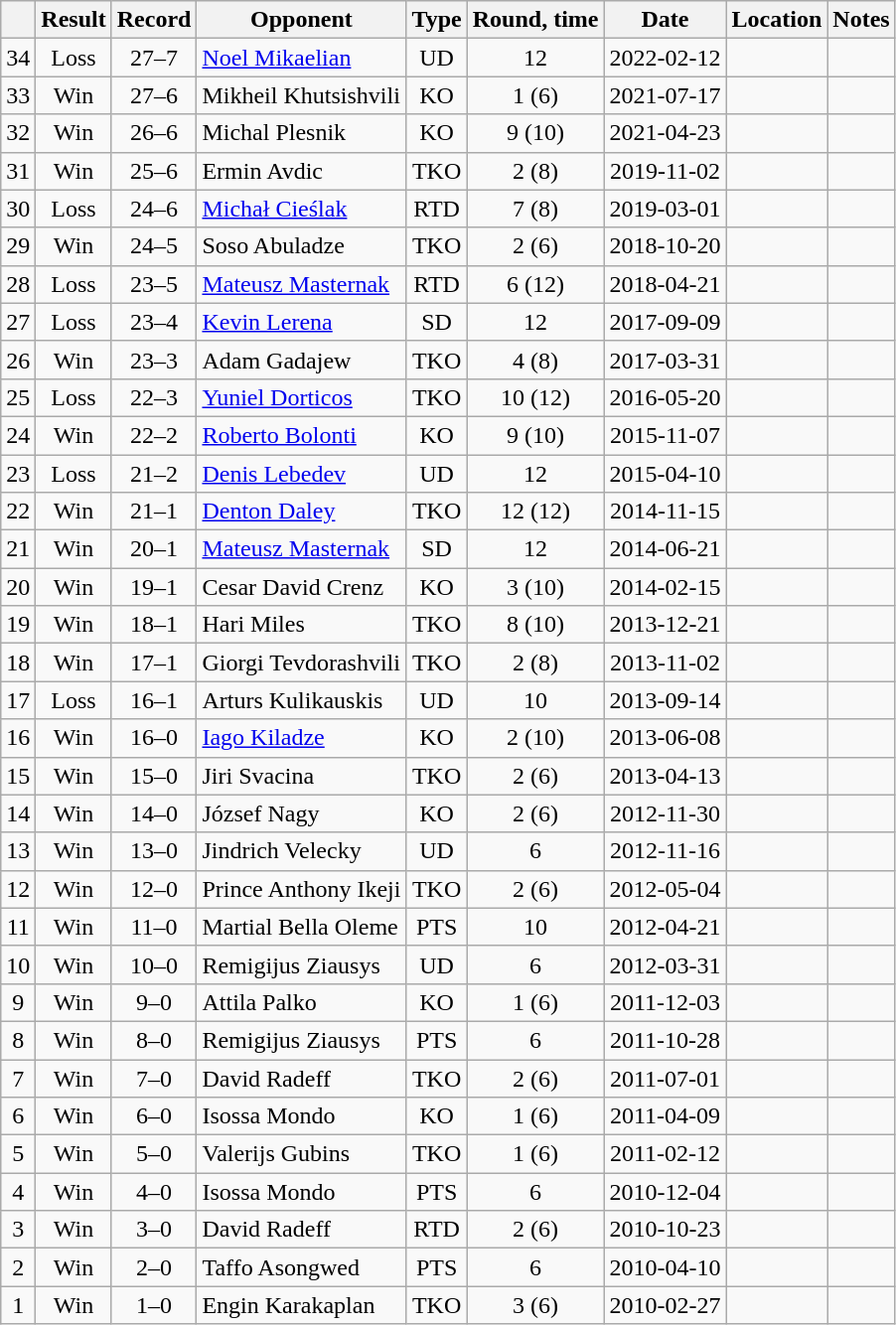<table class=wikitable style=text-align:center>
<tr>
<th></th>
<th>Result</th>
<th>Record</th>
<th>Opponent</th>
<th>Type</th>
<th>Round, time</th>
<th>Date</th>
<th>Location</th>
<th>Notes</th>
</tr>
<tr>
<td>34</td>
<td>Loss</td>
<td>27–7</td>
<td align=left><a href='#'>Noel Mikaelian</a></td>
<td>UD</td>
<td>12</td>
<td>2022-02-12</td>
<td align=left></td>
<td align=left></td>
</tr>
<tr>
<td>33</td>
<td>Win</td>
<td>27–6</td>
<td align=left>Mikheil Khutsishvili</td>
<td>KO</td>
<td>1 (6)</td>
<td>2021-07-17</td>
<td align=left></td>
<td align=left></td>
</tr>
<tr>
<td>32</td>
<td>Win</td>
<td>26–6</td>
<td align=left>Michal Plesnik</td>
<td>KO</td>
<td>9 (10)</td>
<td>2021-04-23</td>
<td align=left></td>
<td align=left></td>
</tr>
<tr>
<td>31</td>
<td>Win</td>
<td>25–6</td>
<td align=left>Ermin Avdic</td>
<td>TKO</td>
<td>2 (8)</td>
<td>2019-11-02</td>
<td align=left></td>
<td align=left></td>
</tr>
<tr>
<td>30</td>
<td>Loss</td>
<td>24–6</td>
<td align=left><a href='#'>Michał Cieślak</a></td>
<td>RTD</td>
<td>7 (8)</td>
<td>2019-03-01</td>
<td align=left></td>
<td align=left></td>
</tr>
<tr>
<td>29</td>
<td>Win</td>
<td>24–5</td>
<td align=left>Soso Abuladze</td>
<td>TKO</td>
<td>2 (6)</td>
<td>2018-10-20</td>
<td align=left></td>
<td align=left></td>
</tr>
<tr>
<td>28</td>
<td>Loss</td>
<td>23–5</td>
<td align=left><a href='#'>Mateusz Masternak</a></td>
<td>RTD</td>
<td>6 (12)</td>
<td>2018-04-21</td>
<td align=left></td>
<td align=left></td>
</tr>
<tr>
<td>27</td>
<td>Loss</td>
<td>23–4</td>
<td align=left><a href='#'>Kevin Lerena</a></td>
<td>SD</td>
<td>12</td>
<td>2017-09-09</td>
<td align=left></td>
<td align=left></td>
</tr>
<tr>
<td>26</td>
<td>Win</td>
<td>23–3</td>
<td align=left>Adam Gadajew</td>
<td>TKO</td>
<td>4 (8)</td>
<td>2017-03-31</td>
<td align=left></td>
<td align=left></td>
</tr>
<tr>
<td>25</td>
<td>Loss</td>
<td>22–3</td>
<td align=left><a href='#'>Yuniel Dorticos</a></td>
<td>TKO</td>
<td>10 (12)</td>
<td>2016-05-20</td>
<td align=left></td>
<td align=left></td>
</tr>
<tr>
<td>24</td>
<td>Win</td>
<td>22–2</td>
<td align=left><a href='#'>Roberto Bolonti</a></td>
<td>KO</td>
<td>9 (10)</td>
<td>2015-11-07</td>
<td align=left></td>
<td align=left></td>
</tr>
<tr>
<td>23</td>
<td>Loss</td>
<td>21–2</td>
<td align=left><a href='#'>Denis Lebedev</a></td>
<td>UD</td>
<td>12</td>
<td>2015-04-10</td>
<td align=left></td>
<td align=left></td>
</tr>
<tr>
<td>22</td>
<td>Win</td>
<td>21–1</td>
<td align=left><a href='#'>Denton Daley</a></td>
<td>TKO</td>
<td>12 (12)</td>
<td>2014-11-15</td>
<td align=left></td>
<td align=left></td>
</tr>
<tr>
<td>21</td>
<td>Win</td>
<td>20–1</td>
<td align=left><a href='#'>Mateusz Masternak</a></td>
<td>SD</td>
<td>12</td>
<td>2014-06-21</td>
<td align=left></td>
<td align=left></td>
</tr>
<tr>
<td>20</td>
<td>Win</td>
<td>19–1</td>
<td align=left>Cesar David Crenz</td>
<td>KO</td>
<td>3 (10)</td>
<td>2014-02-15</td>
<td align=left></td>
<td align=left></td>
</tr>
<tr>
<td>19</td>
<td>Win</td>
<td>18–1</td>
<td align=left>Hari Miles</td>
<td>TKO</td>
<td>8 (10)</td>
<td>2013-12-21</td>
<td align=left></td>
<td align=left></td>
</tr>
<tr>
<td>18</td>
<td>Win</td>
<td>17–1</td>
<td align=left>Giorgi Tevdorashvili</td>
<td>TKO</td>
<td>2 (8)</td>
<td>2013-11-02</td>
<td align=left></td>
<td align=left></td>
</tr>
<tr>
<td>17</td>
<td>Loss</td>
<td>16–1</td>
<td align=left>Arturs Kulikauskis</td>
<td>UD</td>
<td>10</td>
<td>2013-09-14</td>
<td align=left></td>
<td align=left></td>
</tr>
<tr>
<td>16</td>
<td>Win</td>
<td>16–0</td>
<td align=left><a href='#'>Iago Kiladze</a></td>
<td>KO</td>
<td>2 (10)</td>
<td>2013-06-08</td>
<td align=left></td>
<td align=left></td>
</tr>
<tr>
<td>15</td>
<td>Win</td>
<td>15–0</td>
<td align=left>Jiri Svacina</td>
<td>TKO</td>
<td>2 (6)</td>
<td>2013-04-13</td>
<td align=left></td>
<td align=left></td>
</tr>
<tr>
<td>14</td>
<td>Win</td>
<td>14–0</td>
<td align=left>József Nagy</td>
<td>KO</td>
<td>2 (6)</td>
<td>2012-11-30</td>
<td align=left></td>
<td align=left></td>
</tr>
<tr>
<td>13</td>
<td>Win</td>
<td>13–0</td>
<td align=left>Jindrich Velecky</td>
<td>UD</td>
<td>6</td>
<td>2012-11-16</td>
<td align=left></td>
<td align=left></td>
</tr>
<tr>
<td>12</td>
<td>Win</td>
<td>12–0</td>
<td align=left>Prince Anthony Ikeji</td>
<td>TKO</td>
<td>2 (6)</td>
<td>2012-05-04</td>
<td align=left></td>
<td align=left></td>
</tr>
<tr>
<td>11</td>
<td>Win</td>
<td>11–0</td>
<td align=left>Martial Bella Oleme</td>
<td>PTS</td>
<td>10</td>
<td>2012-04-21</td>
<td align=left></td>
<td align=left></td>
</tr>
<tr>
<td>10</td>
<td>Win</td>
<td>10–0</td>
<td align=left>Remigijus Ziausys</td>
<td>UD</td>
<td>6</td>
<td>2012-03-31</td>
<td align=left></td>
<td align=left></td>
</tr>
<tr>
<td>9</td>
<td>Win</td>
<td>9–0</td>
<td align=left>Attila Palko</td>
<td>KO</td>
<td>1 (6)</td>
<td>2011-12-03</td>
<td align=left></td>
<td align=left></td>
</tr>
<tr>
<td>8</td>
<td>Win</td>
<td>8–0</td>
<td align=left>Remigijus Ziausys</td>
<td>PTS</td>
<td>6</td>
<td>2011-10-28</td>
<td align=left></td>
<td align=left></td>
</tr>
<tr>
<td>7</td>
<td>Win</td>
<td>7–0</td>
<td align=left>David Radeff</td>
<td>TKO</td>
<td>2 (6)</td>
<td>2011-07-01</td>
<td align=left></td>
<td align=left></td>
</tr>
<tr>
<td>6</td>
<td>Win</td>
<td>6–0</td>
<td align=left>Isossa Mondo</td>
<td>KO</td>
<td>1 (6)</td>
<td>2011-04-09</td>
<td align=left></td>
<td align=left></td>
</tr>
<tr>
<td>5</td>
<td>Win</td>
<td>5–0</td>
<td align=left>Valerijs Gubins</td>
<td>TKO</td>
<td>1 (6)</td>
<td>2011-02-12</td>
<td align=left></td>
<td align=left></td>
</tr>
<tr>
<td>4</td>
<td>Win</td>
<td>4–0</td>
<td align=left>Isossa Mondo</td>
<td>PTS</td>
<td>6</td>
<td>2010-12-04</td>
<td align=left></td>
<td align=left></td>
</tr>
<tr>
<td>3</td>
<td>Win</td>
<td>3–0</td>
<td align=left>David Radeff</td>
<td>RTD</td>
<td>2 (6)</td>
<td>2010-10-23</td>
<td align=left></td>
<td align=left></td>
</tr>
<tr>
<td>2</td>
<td>Win</td>
<td>2–0</td>
<td align=left>Taffo Asongwed</td>
<td>PTS</td>
<td>6</td>
<td>2010-04-10</td>
<td align=left></td>
<td align=left></td>
</tr>
<tr>
<td>1</td>
<td>Win</td>
<td>1–0</td>
<td align=left>Engin Karakaplan</td>
<td>TKO</td>
<td>3 (6)</td>
<td>2010-02-27</td>
<td align=left></td>
<td align=left></td>
</tr>
</table>
